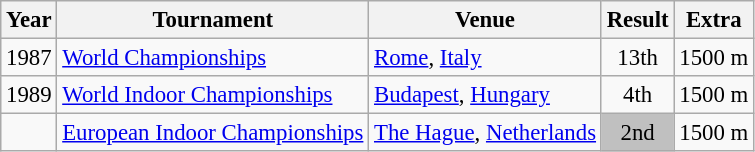<table class="wikitable" style="font-size: 95%;">
<tr>
<th>Year</th>
<th>Tournament</th>
<th>Venue</th>
<th>Result</th>
<th>Extra</th>
</tr>
<tr>
<td>1987</td>
<td><a href='#'>World Championships</a></td>
<td><a href='#'>Rome</a>, <a href='#'>Italy</a></td>
<td align="center">13th</td>
<td>1500 m</td>
</tr>
<tr>
<td>1989</td>
<td><a href='#'>World Indoor Championships</a></td>
<td><a href='#'>Budapest</a>, <a href='#'>Hungary</a></td>
<td align="center">4th</td>
<td>1500 m</td>
</tr>
<tr>
<td></td>
<td><a href='#'>European Indoor Championships</a></td>
<td><a href='#'>The Hague</a>, <a href='#'>Netherlands</a></td>
<td bgcolor="silver" align="center">2nd</td>
<td>1500 m</td>
</tr>
</table>
